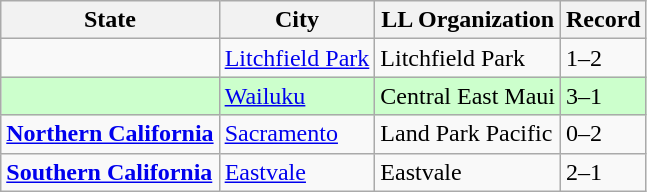<table class="wikitable">
<tr>
<th>State</th>
<th>City</th>
<th>LL Organization</th>
<th>Record</th>
</tr>
<tr>
<td><strong></strong></td>
<td><a href='#'>Litchfield Park</a></td>
<td>Litchfield Park</td>
<td>1–2</td>
</tr>
<tr bgcolor="#ccffcc">
<td><strong></strong></td>
<td><a href='#'>Wailuku</a></td>
<td>Central East Maui</td>
<td>3–1</td>
</tr>
<tr>
<td> <strong><a href='#'>Northern California</a></strong></td>
<td><a href='#'>Sacramento</a></td>
<td>Land Park Pacific</td>
<td>0–2</td>
</tr>
<tr>
<td> <strong><a href='#'>Southern California</a></strong></td>
<td><a href='#'>Eastvale</a></td>
<td>Eastvale</td>
<td>2–1</td>
</tr>
</table>
